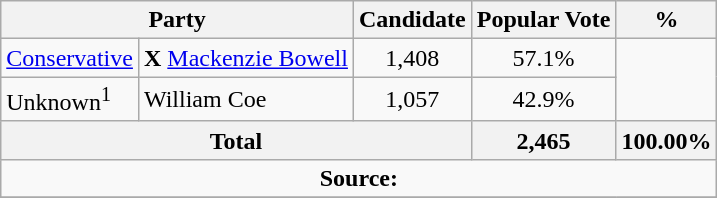<table class="wikitable">
<tr>
<th colspan="2">Party</th>
<th>Candidate</th>
<th>Popular Vote</th>
<th>%</th>
</tr>
<tr>
<td><a href='#'>Conservative</a></td>
<td> <strong>X</strong> <a href='#'>Mackenzie Bowell</a></td>
<td align=center>1,408</td>
<td align=center>57.1%</td>
</tr>
<tr>
<td>Unknown<sup>1</sup></td>
<td>William Coe</td>
<td align=center>1,057</td>
<td align=center>42.9%</td>
</tr>
<tr>
<th colspan=3 align=center>Total</th>
<th align=right>2,465</th>
<th align=right>100.00%</th>
</tr>
<tr>
<td align="center" colspan=5><strong>Source:</strong> </td>
</tr>
<tr>
</tr>
</table>
